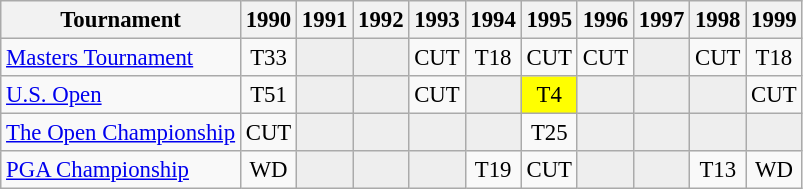<table class="wikitable" style="font-size:95%;text-align:center;">
<tr>
<th>Tournament</th>
<th>1990</th>
<th>1991</th>
<th>1992</th>
<th>1993</th>
<th>1994</th>
<th>1995</th>
<th>1996</th>
<th>1997</th>
<th>1998</th>
<th>1999</th>
</tr>
<tr>
<td align=left><a href='#'>Masters Tournament</a></td>
<td>T33</td>
<td style="background:#eeeeee;"></td>
<td style="background:#eeeeee;"></td>
<td>CUT</td>
<td>T18</td>
<td>CUT</td>
<td>CUT</td>
<td style="background:#eeeeee;"></td>
<td>CUT</td>
<td>T18</td>
</tr>
<tr>
<td align=left><a href='#'>U.S. Open</a></td>
<td>T51</td>
<td style="background:#eeeeee;"></td>
<td style="background:#eeeeee;"></td>
<td>CUT</td>
<td style="background:#eeeeee;"></td>
<td style="background:yellow;">T4</td>
<td style="background:#eeeeee;"></td>
<td style="background:#eeeeee;"></td>
<td style="background:#eeeeee;"></td>
<td>CUT</td>
</tr>
<tr>
<td align=left><a href='#'>The Open Championship</a></td>
<td>CUT</td>
<td style="background:#eeeeee;"></td>
<td style="background:#eeeeee;"></td>
<td style="background:#eeeeee;"></td>
<td style="background:#eeeeee;"></td>
<td>T25</td>
<td style="background:#eeeeee;"></td>
<td style="background:#eeeeee;"></td>
<td style="background:#eeeeee;"></td>
<td style="background:#eeeeee;"></td>
</tr>
<tr>
<td align=left><a href='#'>PGA Championship</a></td>
<td>WD</td>
<td style="background:#eeeeee;"></td>
<td style="background:#eeeeee;"></td>
<td style="background:#eeeeee;"></td>
<td>T19</td>
<td>CUT</td>
<td style="background:#eeeeee;"></td>
<td style="background:#eeeeee;"></td>
<td>T13</td>
<td>WD</td>
</tr>
</table>
